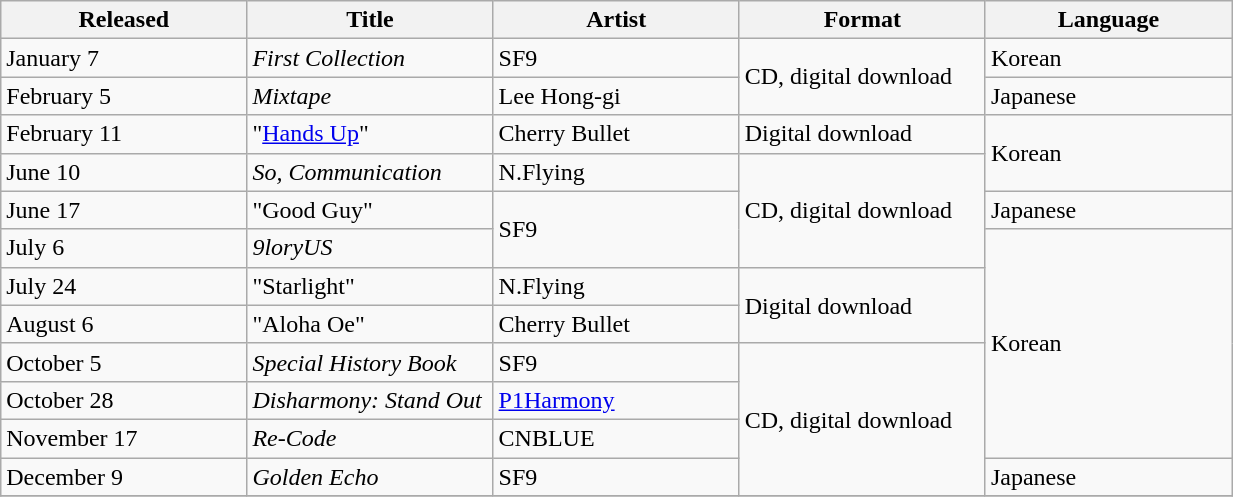<table class="wikitable sortable" align="left center" style="width:65%;">
<tr>
<th style="width:20%;">Released</th>
<th style="width:20%;">Title</th>
<th style="width:20%;">Artist</th>
<th style="width:20%;">Format</th>
<th style="width:20%;">Language</th>
</tr>
<tr>
<td>January 7</td>
<td><em>First Collection</em></td>
<td>SF9</td>
<td rowspan="2">CD, digital download</td>
<td>Korean</td>
</tr>
<tr>
<td>February 5</td>
<td><em>Mixtape</em></td>
<td>Lee Hong-gi</td>
<td>Japanese</td>
</tr>
<tr>
<td>February 11</td>
<td>"<a href='#'>Hands Up</a>"</td>
<td>Cherry Bullet</td>
<td>Digital download</td>
<td rowspan="2">Korean</td>
</tr>
<tr>
<td>June 10</td>
<td><em>So, Communication</em></td>
<td>N.Flying</td>
<td rowspan="3">CD, digital download</td>
</tr>
<tr>
<td>June 17</td>
<td>"Good Guy"</td>
<td rowspan="2">SF9</td>
<td>Japanese</td>
</tr>
<tr>
<td>July 6</td>
<td><em>9loryUS</em></td>
<td rowspan="6">Korean</td>
</tr>
<tr>
<td>July 24</td>
<td>"Starlight"</td>
<td>N.Flying</td>
<td rowspan="2">Digital download</td>
</tr>
<tr>
<td>August 6</td>
<td>"Aloha Oe"</td>
<td>Cherry Bullet</td>
</tr>
<tr>
<td>October 5</td>
<td><em>Special History Book</em></td>
<td>SF9</td>
<td rowspan="4">CD, digital download</td>
</tr>
<tr>
<td>October 28</td>
<td><em>Disharmony: Stand Out</em></td>
<td><a href='#'>P1Harmony</a></td>
</tr>
<tr>
<td>November 17</td>
<td><em>Re-Code</em></td>
<td>CNBLUE</td>
</tr>
<tr>
<td>December 9</td>
<td><em>Golden Echo</em></td>
<td>SF9</td>
<td>Japanese</td>
</tr>
<tr>
</tr>
</table>
